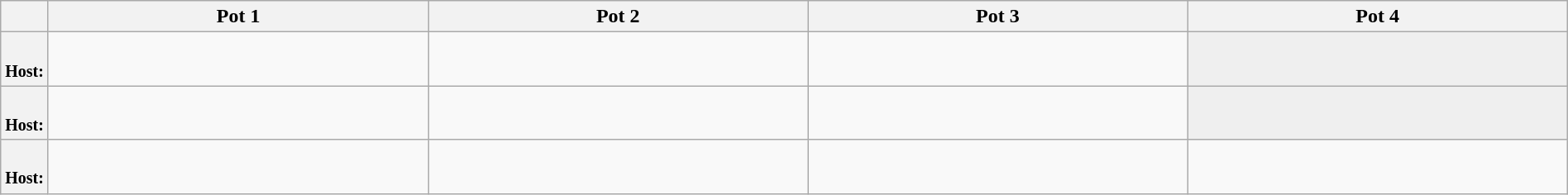<table class="wikitable" style="width:100%;">
<tr>
<th></th>
<th width=25%>Pot 1</th>
<th width=25%>Pot 2</th>
<th width=25%>Pot 3</th>
<th width=25%>Pot 4</th>
</tr>
<tr>
<th style="text-align: left;"><br><small>Host: </small></th>
<td valign=top></td>
<td valign=top></td>
<td valign=top></td>
<td bgcolor="efefef"></td>
</tr>
<tr>
<th style="text-align: left;"><br><small>Host: </small></th>
<td valign=top></td>
<td valign=top></td>
<td valign=top></td>
<td bgcolor="efefef"></td>
</tr>
<tr>
<th style="text-align: left;"><br><small>Host: </small></th>
<td valign=top></td>
<td valign=top></td>
<td valign=top></td>
<td valign=top></td>
</tr>
</table>
